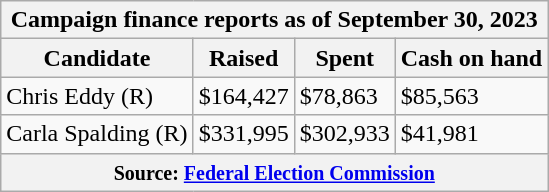<table class="wikitable sortable">
<tr>
<th colspan=4>Campaign finance reports as of September 30, 2023</th>
</tr>
<tr style="text-align:center;">
<th>Candidate</th>
<th>Raised</th>
<th>Spent</th>
<th>Cash on hand</th>
</tr>
<tr>
<td>Chris Eddy (R)</td>
<td>$164,427</td>
<td>$78,863</td>
<td>$85,563</td>
</tr>
<tr>
<td>Carla Spalding (R)</td>
<td>$331,995</td>
<td>$302,933</td>
<td>$41,981</td>
</tr>
<tr>
<th colspan="4"><small>Source: <a href='#'>Federal Election Commission</a></small></th>
</tr>
</table>
